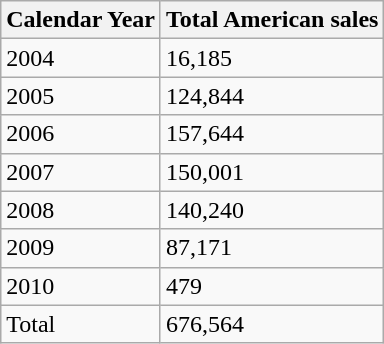<table class="wikitable">
<tr>
<th>Calendar Year</th>
<th>Total American sales</th>
</tr>
<tr>
<td>2004</td>
<td>16,185</td>
</tr>
<tr>
<td>2005</td>
<td>124,844</td>
</tr>
<tr>
<td>2006</td>
<td>157,644</td>
</tr>
<tr>
<td>2007</td>
<td>150,001</td>
</tr>
<tr>
<td>2008</td>
<td>140,240</td>
</tr>
<tr>
<td>2009</td>
<td>87,171</td>
</tr>
<tr>
<td>2010</td>
<td>479</td>
</tr>
<tr>
<td>Total</td>
<td>676,564</td>
</tr>
</table>
